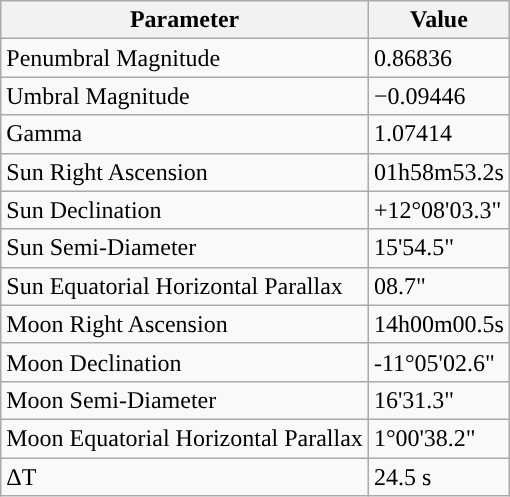<table class="wikitable">
<tr>
<th>Parameter</th>
<th>Value</th>
</tr>
<tr>
<td>Penumbral Magnitude</td>
<td>0.86836</td>
</tr>
<tr>
<td>Umbral Magnitude</td>
<td>−0.09446</td>
</tr>
<tr>
<td>Gamma</td>
<td>1.07414</td>
</tr>
<tr>
<td>Sun Right Ascension</td>
<td>01h58m53.2s</td>
</tr>
<tr>
<td>Sun Declination</td>
<td>+12°08'03.3"</td>
</tr>
<tr>
<td>Sun Semi-Diameter</td>
<td>15'54.5"</td>
</tr>
<tr>
<td>Sun Equatorial Horizontal Parallax</td>
<td>08.7"</td>
</tr>
<tr>
<td>Moon Right Ascension</td>
<td>14h00m00.5s</td>
</tr>
<tr>
<td>Moon Declination</td>
<td>-11°05'02.6"</td>
</tr>
<tr>
<td>Moon Semi-Diameter</td>
<td>16'31.3"</td>
</tr>
<tr>
<td>Moon Equatorial Horizontal Parallax</td>
<td>1°00'38.2"</td>
</tr>
<tr>
<td>ΔT</td>
<td>24.5 s</td>
</tr>
</table>
